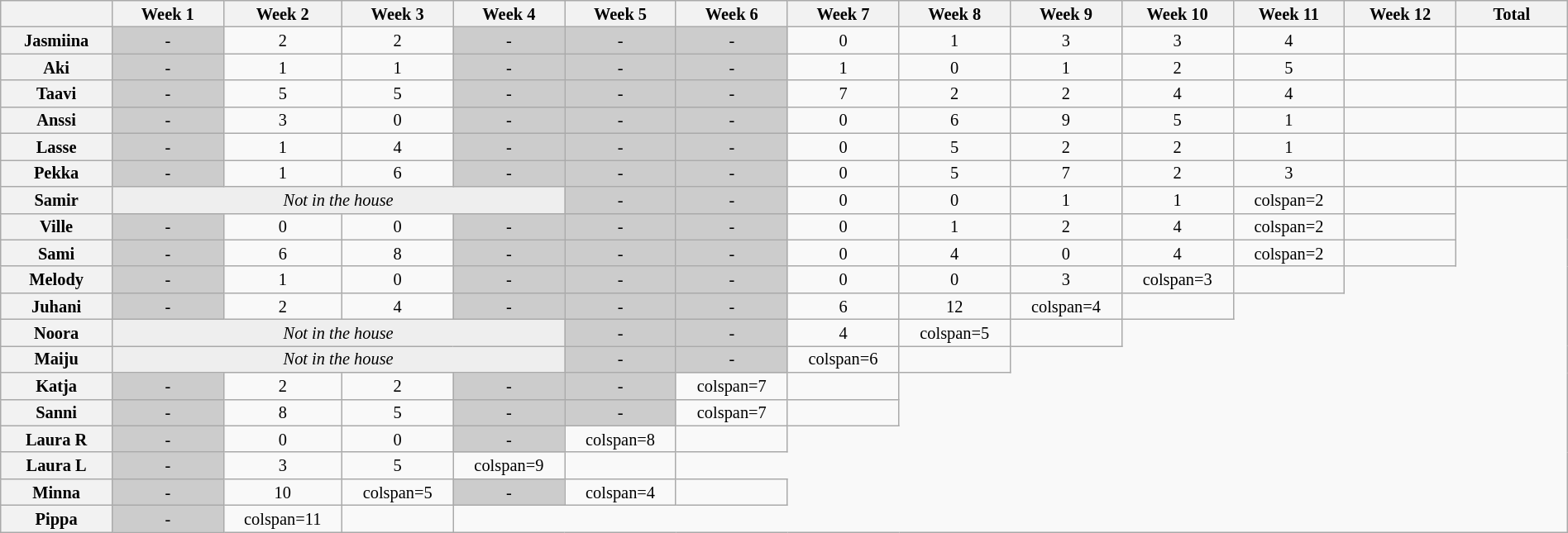<table class="wikitable" style="font-size:85%; text-align:center; line-height:15px; width:100%;">
<tr>
<th style="width: 5%;"></th>
<th style="width: 5%;">Week 1</th>
<th style="width: 5%;">Week 2</th>
<th style="width: 5%;">Week 3</th>
<th style="width: 5%;">Week 4</th>
<th style="width: 5%;">Week 5</th>
<th style="width: 5%;">Week 6</th>
<th style="width: 5%;">Week 7</th>
<th style="width: 5%;">Week 8</th>
<th style="width: 5%;">Week 9</th>
<th style="width: 5%;">Week 10</th>
<th style="width: 5%;">Week 11</th>
<th style="width: 5%;">Week 12</th>
<th style="width: 5%;">Total</th>
</tr>
<tr>
<th>Jasmiina</th>
<td style="background:#CCC">-</td>
<td>2</td>
<td>2</td>
<td style="background:#CCC"><em>-</em></td>
<td style="background:#CCC"><em>-</em></td>
<td style="background:#CCC"><em>-</em></td>
<td>0</td>
<td>1</td>
<td>3</td>
<td>3</td>
<td>4</td>
<td></td>
<td></td>
</tr>
<tr>
<th>Aki</th>
<td style="background:#CCC">-</td>
<td>1</td>
<td>1</td>
<td style="background:#CCC"><em>-</em></td>
<td style="background:#CCC"><em>-</em></td>
<td style="background:#CCC"><em>-</em></td>
<td>1</td>
<td>0</td>
<td>1</td>
<td>2</td>
<td>5</td>
<td></td>
<td></td>
</tr>
<tr>
<th>Taavi</th>
<td style="background:#CCC">-</td>
<td>5</td>
<td>5</td>
<td style="background:#CCC"><em>-</em></td>
<td style="background:#CCC"><em>-</em></td>
<td style="background:#CCC"><em>-</em></td>
<td>7</td>
<td>2</td>
<td>2</td>
<td>4</td>
<td>4</td>
<td></td>
<td></td>
</tr>
<tr>
<th>Anssi</th>
<td style="background:#CCC">-</td>
<td>3</td>
<td>0</td>
<td style="background:#CCC"><em>-</em></td>
<td style="background:#CCC"><em>-</em></td>
<td style="background:#CCC"><em>-</em></td>
<td>0</td>
<td>6</td>
<td>9</td>
<td>5</td>
<td>1</td>
<td></td>
<td></td>
</tr>
<tr>
<th>Lasse</th>
<td style="background:#CCC">-</td>
<td>1</td>
<td>4</td>
<td style="background:#CCC"><em>-</em></td>
<td style="background:#CCC"><em>-</em></td>
<td style="background:#CCC"><em>-</em></td>
<td>0</td>
<td>5</td>
<td>2</td>
<td>2</td>
<td>1</td>
<td></td>
<td></td>
</tr>
<tr>
<th>Pekka</th>
<td style="background:#CCC">-</td>
<td>1</td>
<td>6</td>
<td style="background:#CCC"><em>-</em></td>
<td style="background:#CCC"><em>-</em></td>
<td style="background:#CCC"><em>-</em></td>
<td>0</td>
<td>5</td>
<td>7</td>
<td>2</td>
<td>3</td>
<td></td>
<td></td>
</tr>
<tr>
<th>Samir</th>
<td colspan=4 style="background:#EEE"><em>Not in the house</em></td>
<td style="background:#CCC"><em>-</em></td>
<td style="background:#CCC"><em>-</em></td>
<td>0</td>
<td>0</td>
<td>1</td>
<td>1</td>
<td>colspan=2 </td>
<td></td>
</tr>
<tr>
<th>Ville</th>
<td style="background:#CCC">-</td>
<td>0</td>
<td>0</td>
<td style="background:#CCC"><em>-</em></td>
<td style="background:#CCC"><em>-</em></td>
<td style="background:#CCC"><em>-</em></td>
<td>0</td>
<td>1</td>
<td>2</td>
<td>4</td>
<td>colspan=2 </td>
<td></td>
</tr>
<tr>
<th>Sami</th>
<td style="background:#CCC">-</td>
<td>6</td>
<td>8</td>
<td style="background:#CCC"><em>-</em></td>
<td style="background:#CCC"><em>-</em></td>
<td style="background:#CCC"><em>-</em></td>
<td>0</td>
<td>4</td>
<td>0</td>
<td>4</td>
<td>colspan=2 </td>
<td></td>
</tr>
<tr>
<th>Melody</th>
<td style="background:#CCC">-</td>
<td>1</td>
<td>0</td>
<td style="background:#CCC"><em>-</em></td>
<td style="background:#CCC"><em>-</em></td>
<td style="background:#CCC"><em>-</em></td>
<td>0</td>
<td>0</td>
<td>3</td>
<td>colspan=3 </td>
<td></td>
</tr>
<tr>
<th>Juhani</th>
<td style="background:#CCC">-</td>
<td>2</td>
<td>4</td>
<td style="background:#CCC"><em>-</em></td>
<td style="background:#CCC"><em>-</em></td>
<td style="background:#CCC"><em>-</em></td>
<td>6</td>
<td>12</td>
<td>colspan=4 </td>
<td></td>
</tr>
<tr>
<th>Noora</th>
<td colspan=4 style="background:#EEE"><em>Not in the house</em></td>
<td style="background:#CCC"><em>-</em></td>
<td style="background:#CCC"><em>-</em></td>
<td>4</td>
<td>colspan=5 </td>
<td></td>
</tr>
<tr>
<th>Maiju</th>
<td colspan=4 style="background:#EEE"><em>Not in the house</em></td>
<td style="background:#CCC"><em>-</em></td>
<td style="background:#CCC"><em>-</em></td>
<td>colspan=6 </td>
<td></td>
</tr>
<tr>
<th>Katja</th>
<td style="background:#CCC">-</td>
<td>2</td>
<td>2</td>
<td style="background:#CCC"><em>-</em></td>
<td style="background:#CCC"><em>-</em></td>
<td>colspan=7 </td>
<td></td>
</tr>
<tr>
<th>Sanni</th>
<td style="background:#CCC">-</td>
<td>8</td>
<td>5</td>
<td style="background:#CCC"><em>-</em></td>
<td style="background:#CCC"><em>-</em></td>
<td>colspan=7 </td>
<td></td>
</tr>
<tr>
<th>Laura R</th>
<td style="background:#CCC">-</td>
<td>0</td>
<td>0</td>
<td style="background:#CCC"><em>-</em></td>
<td>colspan=8 </td>
<td></td>
</tr>
<tr>
<th>Laura L</th>
<td style="background:#CCC">-</td>
<td>3</td>
<td>5</td>
<td>colspan=9 </td>
<td></td>
</tr>
<tr>
<th>Minna</th>
<td style="background:#CCC">-</td>
<td>10</td>
<td>colspan=5 </td>
<td style="background:#CCC"><em>-</em></td>
<td>colspan=4 </td>
<td></td>
</tr>
<tr>
<th>Pippa</th>
<td style="background:#CCC">-</td>
<td>colspan=11 </td>
<td></td>
</tr>
</table>
